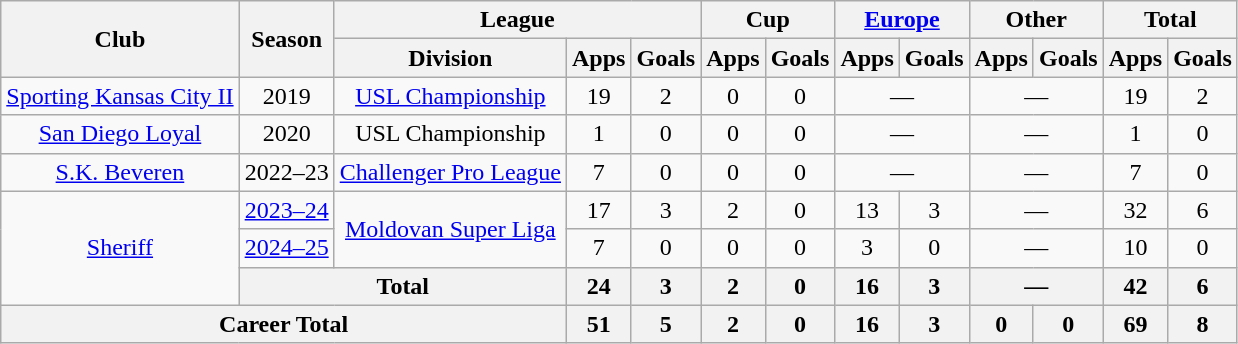<table class="wikitable" style="text-align:center">
<tr>
<th rowspan="2">Club</th>
<th rowspan="2">Season</th>
<th colspan="3">League</th>
<th colspan="2">Cup</th>
<th colspan="2"><a href='#'>Europe</a></th>
<th colspan="2">Other</th>
<th colspan="2">Total</th>
</tr>
<tr>
<th>Division</th>
<th>Apps</th>
<th>Goals</th>
<th>Apps</th>
<th>Goals</th>
<th>Apps</th>
<th>Goals</th>
<th>Apps</th>
<th>Goals</th>
<th>Apps</th>
<th>Goals</th>
</tr>
<tr>
<td><a href='#'>Sporting Kansas City II</a></td>
<td>2019</td>
<td><a href='#'>USL Championship</a></td>
<td>19</td>
<td>2</td>
<td>0</td>
<td>0</td>
<td colspan="2">—</td>
<td colspan="2">—</td>
<td>19</td>
<td>2</td>
</tr>
<tr>
<td><a href='#'>San Diego Loyal</a></td>
<td>2020</td>
<td>USL Championship</td>
<td>1</td>
<td>0</td>
<td>0</td>
<td>0</td>
<td colspan="2">—</td>
<td colspan="2">—</td>
<td>1</td>
<td>0</td>
</tr>
<tr>
<td><a href='#'>S.K. Beveren</a></td>
<td>2022–23</td>
<td><a href='#'>Challenger Pro League</a></td>
<td>7</td>
<td>0</td>
<td>0</td>
<td>0</td>
<td colspan="2">—</td>
<td colspan="2">—</td>
<td>7</td>
<td>0</td>
</tr>
<tr>
<td rowspan="3"><a href='#'>Sheriff</a></td>
<td><a href='#'>2023–24</a></td>
<td rowspan="2"><a href='#'>Moldovan Super Liga</a></td>
<td>17</td>
<td>3</td>
<td>2</td>
<td>0</td>
<td>13</td>
<td>3</td>
<td colspan="2">—</td>
<td>32</td>
<td>6</td>
</tr>
<tr>
<td><a href='#'>2024–25</a></td>
<td>7</td>
<td>0</td>
<td>0</td>
<td>0</td>
<td>3</td>
<td>0</td>
<td colspan="2">—</td>
<td>10</td>
<td>0</td>
</tr>
<tr>
<th colspan="2">Total</th>
<th>24</th>
<th>3</th>
<th>2</th>
<th>0</th>
<th>16</th>
<th>3</th>
<th colspan="2">—</th>
<th>42</th>
<th>6</th>
</tr>
<tr>
<th colspan="3">Career Total</th>
<th>51</th>
<th>5</th>
<th>2</th>
<th>0</th>
<th>16</th>
<th>3</th>
<th>0</th>
<th>0</th>
<th>69</th>
<th>8</th>
</tr>
</table>
